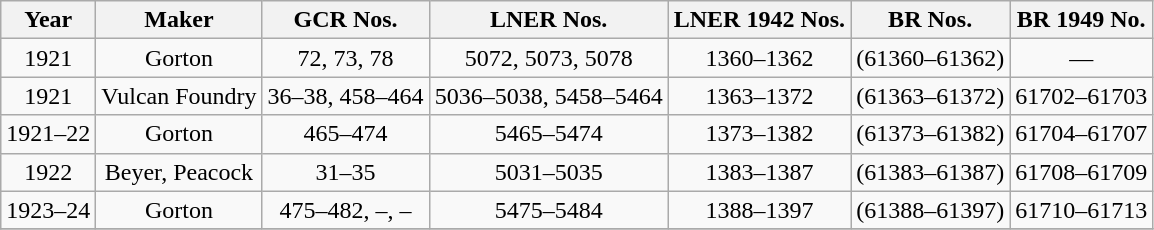<table class="wikitable sortable" style="text-align:center">
<tr>
<th>Year</th>
<th>Maker</th>
<th>GCR Nos.</th>
<th>LNER Nos.</th>
<th>LNER 1942 Nos.</th>
<th>BR Nos.</th>
<th>BR 1949 No.</th>
</tr>
<tr>
<td>1921</td>
<td>Gorton</td>
<td>72, 73, 78</td>
<td>5072, 5073, 5078</td>
<td>1360–1362</td>
<td>(61360–61362)</td>
<td>—</td>
</tr>
<tr>
<td>1921</td>
<td>Vulcan Foundry</td>
<td>36–38, 458–464</td>
<td>5036–5038, 5458–5464</td>
<td>1363–1372</td>
<td>(61363–61372)</td>
<td>61702–61703</td>
</tr>
<tr>
<td>1921–22</td>
<td>Gorton</td>
<td>465–474</td>
<td>5465–5474</td>
<td>1373–1382</td>
<td>(61373–61382)</td>
<td>61704–61707</td>
</tr>
<tr>
<td>1922</td>
<td>Beyer, Peacock</td>
<td>31–35</td>
<td>5031–5035</td>
<td>1383–1387</td>
<td>(61383–61387)</td>
<td>61708–61709</td>
</tr>
<tr>
<td>1923–24</td>
<td>Gorton</td>
<td>475–482, –, –</td>
<td>5475–5484</td>
<td>1388–1397</td>
<td>(61388–61397)</td>
<td>61710–61713</td>
</tr>
<tr>
</tr>
</table>
